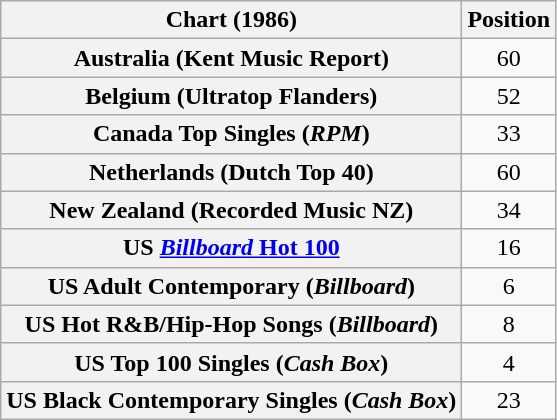<table class="wikitable sortable plainrowheaders" style="text-align:center">
<tr>
<th scope="col">Chart (1986)</th>
<th scope="col">Position</th>
</tr>
<tr>
<th scope="row">Australia (Kent Music Report)</th>
<td>60</td>
</tr>
<tr>
<th scope="row">Belgium (Ultratop Flanders)</th>
<td>52</td>
</tr>
<tr>
<th scope="row">Canada Top Singles (<em>RPM</em>)</th>
<td>33</td>
</tr>
<tr>
<th scope="row">Netherlands (Dutch Top 40)</th>
<td>60</td>
</tr>
<tr>
<th scope="row">New Zealand (Recorded Music NZ)</th>
<td>34</td>
</tr>
<tr>
<th scope="row">US <a href='#'><em>Billboard</em> Hot 100</a></th>
<td>16</td>
</tr>
<tr>
<th scope="row">US Adult Contemporary (<em>Billboard</em>)</th>
<td>6</td>
</tr>
<tr>
<th scope="row">US Hot R&B/Hip-Hop Songs (<em>Billboard</em>)</th>
<td>8</td>
</tr>
<tr>
<th scope="row">US Top 100 Singles (<em>Cash Box</em>)</th>
<td>4</td>
</tr>
<tr>
<th scope="row">US Black Contemporary Singles (<em>Cash Box</em>)</th>
<td>23</td>
</tr>
</table>
